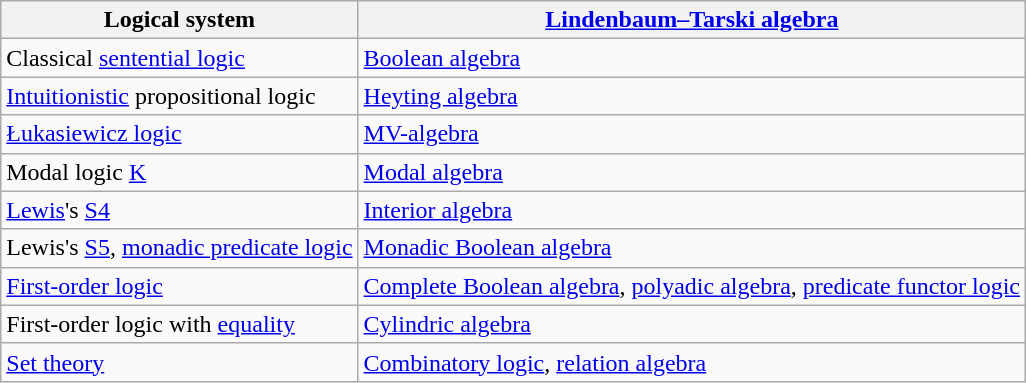<table class="wikitable">
<tr>
<th>Logical system</th>
<th><a href='#'>Lindenbaum–Tarski algebra</a></th>
</tr>
<tr>
<td>Classical <a href='#'>sentential logic</a></td>
<td><a href='#'>Boolean algebra</a></td>
</tr>
<tr>
<td><a href='#'>Intuitionistic</a> propositional logic</td>
<td><a href='#'>Heyting algebra</a></td>
</tr>
<tr>
<td><a href='#'>Łukasiewicz logic</a></td>
<td><a href='#'>MV-algebra</a></td>
</tr>
<tr>
<td>Modal logic <a href='#'>K</a></td>
<td><a href='#'>Modal algebra</a></td>
</tr>
<tr>
<td><a href='#'>Lewis</a>'s <a href='#'>S4</a></td>
<td><a href='#'>Interior algebra</a></td>
</tr>
<tr>
<td>Lewis's <a href='#'>S5</a>, <a href='#'>monadic predicate logic</a></td>
<td><a href='#'>Monadic Boolean algebra</a></td>
</tr>
<tr>
<td><a href='#'>First-order logic</a></td>
<td><a href='#'>Complete Boolean algebra</a>, <a href='#'>polyadic algebra</a>, <a href='#'>predicate functor logic</a></td>
</tr>
<tr>
<td>First-order logic with <a href='#'>equality</a></td>
<td><a href='#'>Cylindric algebra</a></td>
</tr>
<tr>
<td><a href='#'>Set theory</a></td>
<td><a href='#'>Combinatory logic</a>, <a href='#'>relation algebra</a></td>
</tr>
</table>
